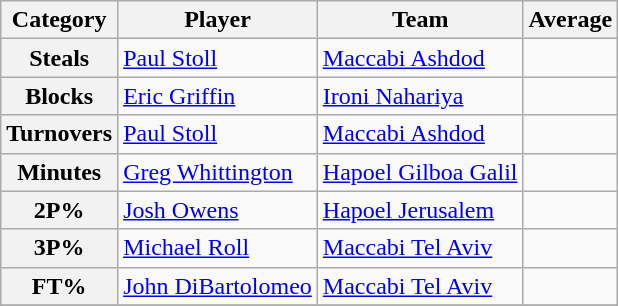<table class="wikitable">
<tr>
<th>Category</th>
<th>Player</th>
<th>Team</th>
<th>Average</th>
</tr>
<tr>
<th>Steals</th>
<td> <a href='#'>Paul Stoll</a></td>
<td><a href='#'>Maccabi Ashdod</a></td>
<td></td>
</tr>
<tr>
<th>Blocks</th>
<td> <a href='#'>Eric Griffin</a></td>
<td><a href='#'>Ironi Nahariya</a></td>
<td></td>
</tr>
<tr>
<th>Turnovers</th>
<td> <a href='#'>Paul Stoll</a></td>
<td><a href='#'>Maccabi Ashdod</a></td>
<td></td>
</tr>
<tr>
<th>Minutes</th>
<td> <a href='#'>Greg Whittington</a></td>
<td><a href='#'>Hapoel Gilboa Galil</a></td>
<td></td>
</tr>
<tr>
<th>2P%</th>
<td> <a href='#'>Josh Owens</a></td>
<td><a href='#'>Hapoel Jerusalem</a></td>
<td></td>
</tr>
<tr>
<th>3P%</th>
<td> <a href='#'>Michael Roll</a></td>
<td><a href='#'>Maccabi Tel Aviv</a></td>
<td></td>
</tr>
<tr>
<th>FT%</th>
<td> <a href='#'>John DiBartolomeo</a></td>
<td><a href='#'>Maccabi Tel Aviv</a></td>
<td></td>
</tr>
<tr>
</tr>
</table>
